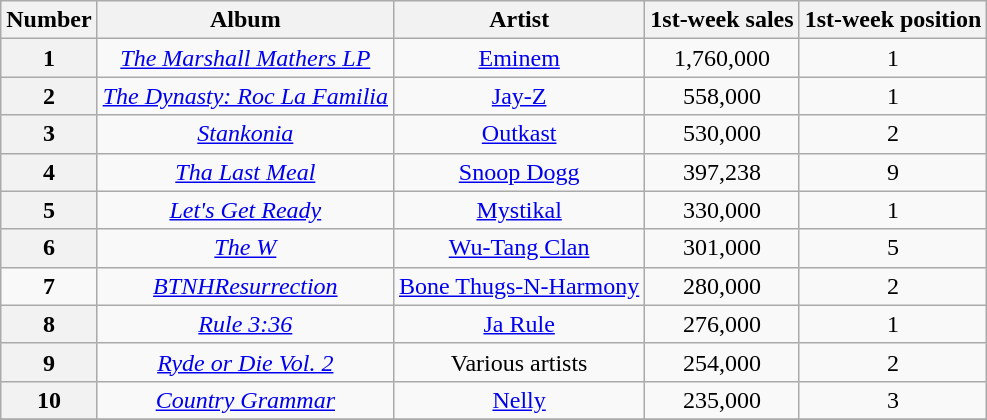<table class="wikitable sortable" style="text-align:center;">
<tr>
<th scope="col">Number</th>
<th scope="col">Album</th>
<th scope="col">Artist</th>
<th scope="col">1st-week sales</th>
<th scope="col">1st-week position</th>
</tr>
<tr>
<th scope="row">1</th>
<td><em><a href='#'>The Marshall Mathers LP</a></em></td>
<td><a href='#'>Eminem</a></td>
<td>1,760,000</td>
<td>1</td>
</tr>
<tr>
<th scope="row">2</th>
<td><em><a href='#'>The Dynasty: Roc La Familia</a></em></td>
<td><a href='#'>Jay-Z</a></td>
<td>558,000</td>
<td>1</td>
</tr>
<tr>
<th scope="row">3</th>
<td><em><a href='#'>Stankonia</a></em></td>
<td><a href='#'>Outkast</a></td>
<td>530,000</td>
<td>2</td>
</tr>
<tr>
<th scope="row">4</th>
<td><em><a href='#'>Tha Last Meal</a></em></td>
<td><a href='#'>Snoop Dogg</a></td>
<td>397,238</td>
<td>9</td>
</tr>
<tr>
<th scope="row">5</th>
<td><em><a href='#'>Let's Get Ready</a></em></td>
<td><a href='#'>Mystikal</a></td>
<td>330,000</td>
<td>1</td>
</tr>
<tr>
<th scope="row">6</th>
<td><em><a href='#'>The W</a></em></td>
<td><a href='#'>Wu-Tang Clan</a></td>
<td>301,000</td>
<td>5</td>
</tr>
<tr>
<td><strong>7</strong></td>
<td><em><a href='#'>BTNHResurrection</a></em></td>
<td><a href='#'>Bone Thugs-N-Harmony</a></td>
<td>280,000</td>
<td>2</td>
</tr>
<tr>
<th scope="row">8</th>
<td><em><a href='#'>Rule 3:36</a></em></td>
<td><a href='#'>Ja Rule</a></td>
<td>276,000</td>
<td>1</td>
</tr>
<tr>
<th scope="row">9</th>
<td><em><a href='#'>Ryde or Die Vol. 2</a></em></td>
<td>Various artists</td>
<td>254,000</td>
<td>2</td>
</tr>
<tr>
<th scope="row">10</th>
<td><em><a href='#'>Country Grammar</a></em></td>
<td><a href='#'>Nelly</a></td>
<td>235,000</td>
<td>3</td>
</tr>
<tr>
</tr>
</table>
